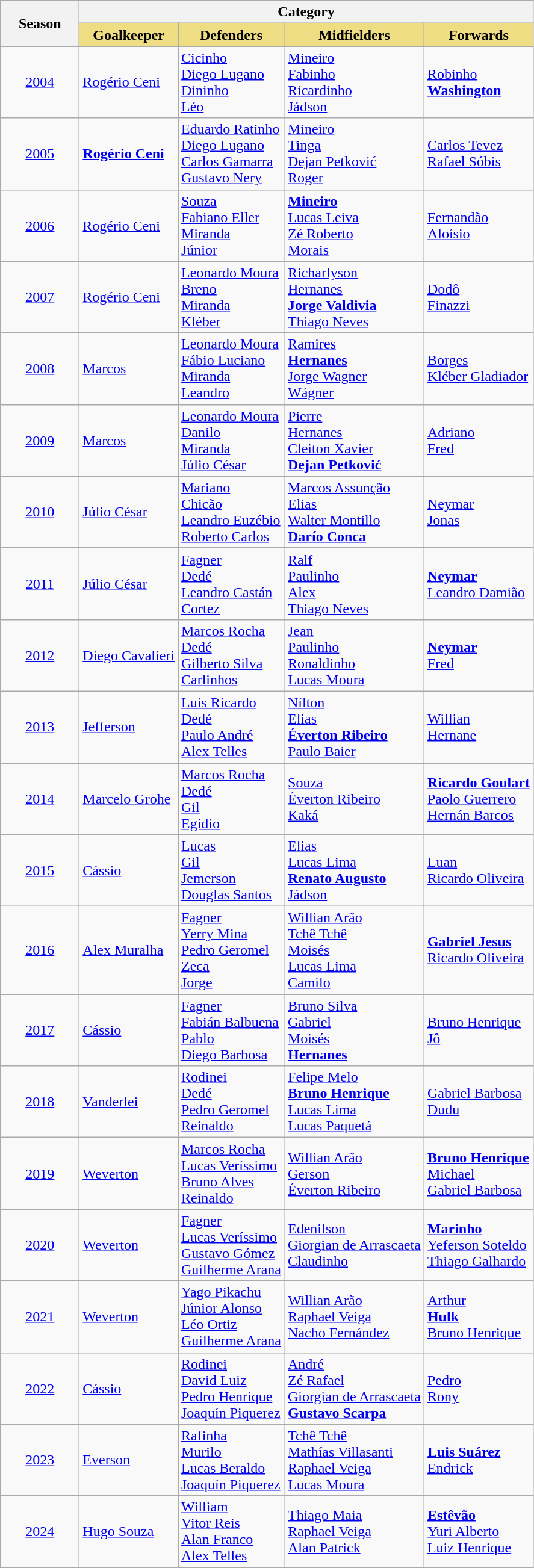<table class="wikitable">
<tr>
<th width="80" rowspan="2">Season</th>
<th colspan="5">Category</th>
</tr>
<tr>
<th style="background-color: #eedd82">Goalkeeper</th>
<th style="background-color: #eedd82">Defenders</th>
<th style="background-color: #eedd82">Midfielders</th>
<th style="background-color: #eedd82">Forwards</th>
</tr>
<tr>
<td align="center"><a href='#'>2004</a></td>
<td> <a href='#'>Rogério Ceni</a> </td>
<td> <a href='#'>Cicinho</a>  <br>  <a href='#'>Diego Lugano</a>  <br>  <a href='#'>Dininho</a>  <br>  <a href='#'>Léo</a> </td>
<td> <a href='#'>Mineiro</a>  <br>  <a href='#'>Fabinho</a>  <br>  <a href='#'>Ricardinho</a>  <br>  <a href='#'>Jádson</a> </td>
<td> <a href='#'>Robinho</a>  <br>  <strong><a href='#'>Washington</a> </strong></td>
</tr>
<tr>
<td align="center"><a href='#'>2005</a></td>
<td> <strong><a href='#'>Rogério Ceni</a> </strong></td>
<td> <a href='#'>Eduardo Ratinho</a>  <br>  <a href='#'>Diego Lugano</a>  <br>  <a href='#'>Carlos Gamarra</a>  <br>  <a href='#'>Gustavo Nery</a> </td>
<td> <a href='#'>Mineiro</a>  <br>  <a href='#'>Tinga</a>  <br>  <a href='#'>Dejan Petković</a>  <br>  <a href='#'>Roger</a> </td>
<td> <a href='#'>Carlos Tevez</a>  <br>  <a href='#'>Rafael Sóbis</a> </td>
</tr>
<tr>
<td align="center"><a href='#'>2006</a></td>
<td> <a href='#'>Rogério Ceni</a> </td>
<td> <a href='#'>Souza</a>  <br>  <a href='#'>Fabiano Eller</a>  <br>  <a href='#'>Miranda</a>  <br>  <a href='#'>Júnior</a> </td>
<td> <strong><a href='#'>Mineiro</a> </strong> <br>  <a href='#'>Lucas Leiva</a>  <br>  <a href='#'>Zé Roberto</a>  <br>  <a href='#'>Morais</a> </td>
<td> <a href='#'>Fernandão</a>  <br>  <a href='#'>Aloísio</a> </td>
</tr>
<tr>
<td align="center"><a href='#'>2007</a></td>
<td> <a href='#'>Rogério Ceni</a> </td>
<td> <a href='#'>Leonardo Moura</a>  <br>  <a href='#'>Breno</a>  <br>  <a href='#'>Miranda</a>  <br>  <a href='#'>Kléber</a> </td>
<td> <a href='#'>Richarlyson</a>  <br>  <a href='#'>Hernanes</a>  <br>  <strong><a href='#'>Jorge Valdivia</a> </strong> <br>  <a href='#'>Thiago Neves</a> </td>
<td> <a href='#'>Dodô</a>  <br>  <a href='#'>Finazzi</a> </td>
</tr>
<tr>
<td align="center"><a href='#'>2008</a></td>
<td> <a href='#'>Marcos</a> </td>
<td> <a href='#'>Leonardo Moura</a>  <br>  <a href='#'>Fábio Luciano</a>  <br>  <a href='#'>Miranda</a>  <br>  <a href='#'>Leandro</a> </td>
<td> <a href='#'>Ramires</a>  <br>  <strong><a href='#'>Hernanes</a> </strong> <br>  <a href='#'>Jorge Wagner</a>  <br>  <a href='#'>Wágner</a> </td>
<td> <a href='#'>Borges</a>  <br>  <a href='#'>Kléber Gladiador</a> </td>
</tr>
<tr>
<td align="center"><a href='#'>2009</a></td>
<td> <a href='#'>Marcos</a> </td>
<td> <a href='#'>Leonardo Moura</a>  <br>  <a href='#'>Danilo</a>  <br>  <a href='#'>Miranda</a>  <br>  <a href='#'>Júlio César</a> </td>
<td> <a href='#'>Pierre</a>  <br>  <a href='#'>Hernanes</a>  <br>  <a href='#'>Cleiton Xavier</a>  <br>  <strong><a href='#'>Dejan Petković</a> </strong></td>
<td> <a href='#'>Adriano</a>  <br>  <a href='#'>Fred</a> </td>
</tr>
<tr>
<td align="center"><a href='#'>2010</a></td>
<td> <a href='#'>Júlio César</a> </td>
<td> <a href='#'>Mariano</a>  <br>  <a href='#'>Chicão</a>  <br>  <a href='#'>Leandro Euzébio</a>  <br>  <a href='#'>Roberto Carlos</a> </td>
<td> <a href='#'>Marcos Assunção</a>  <br>  <a href='#'>Elias</a>  <br>  <a href='#'>Walter Montillo</a>  <br>  <strong><a href='#'>Darío Conca</a> </strong></td>
<td> <a href='#'>Neymar</a>  <br>  <a href='#'>Jonas</a> </td>
</tr>
<tr>
<td align="center"><a href='#'>2011</a></td>
<td> <a href='#'>Júlio César</a> </td>
<td> <a href='#'>Fagner</a>  <br>  <a href='#'>Dedé</a>  <br>  <a href='#'>Leandro Castán</a>  <br>  <a href='#'>Cortez</a> </td>
<td> <a href='#'>Ralf</a>  <br>  <a href='#'>Paulinho</a>  <br>  <a href='#'>Alex</a>  <br>  <a href='#'>Thiago Neves</a> </td>
<td> <strong><a href='#'>Neymar</a> </strong> <br>  <a href='#'>Leandro Damião</a> </td>
</tr>
<tr>
<td align="center"><a href='#'>2012</a></td>
<td> <a href='#'>Diego Cavalieri</a> </td>
<td> <a href='#'>Marcos Rocha</a>  <br>  <a href='#'>Dedé</a>  <br>  <a href='#'>Gilberto Silva</a>  <br>  <a href='#'>Carlinhos</a> </td>
<td> <a href='#'>Jean</a>  <br>  <a href='#'>Paulinho</a>  <br>  <a href='#'>Ronaldinho</a>  <br>  <a href='#'>Lucas Moura</a> </td>
<td> <strong><a href='#'>Neymar</a> </strong> <br>  <a href='#'>Fred</a> </td>
</tr>
<tr>
<td align="center"><a href='#'>2013</a></td>
<td> <a href='#'>Jefferson</a> </td>
<td> <a href='#'>Luis Ricardo</a>  <br>  <a href='#'>Dedé</a>  <br>  <a href='#'>Paulo André</a>  <br>  <a href='#'>Alex Telles</a> </td>
<td> <a href='#'>Nílton</a>  <br>  <a href='#'>Elias</a>  <br>  <strong><a href='#'>Éverton Ribeiro</a> </strong> <br>  <a href='#'>Paulo Baier</a> </td>
<td> <a href='#'>Willian</a>  <br>  <a href='#'>Hernane</a> </td>
</tr>
<tr>
<td align="center"><a href='#'>2014</a></td>
<td> <a href='#'>Marcelo Grohe</a> </td>
<td> <a href='#'>Marcos Rocha</a>  <br>  <a href='#'>Dedé</a>  <br>  <a href='#'>Gil</a>  <br>  <a href='#'>Egídio</a> </td>
<td> <a href='#'>Souza</a>  <br>  <a href='#'>Éverton Ribeiro</a>  <br>  <a href='#'>Kaká</a> </td>
<td> <strong><a href='#'>Ricardo Goulart</a> </strong> <br>  <a href='#'>Paolo Guerrero</a>  <br>  <a href='#'>Hernán Barcos</a> </td>
</tr>
<tr>
<td align="center"><a href='#'>2015</a></td>
<td> <a href='#'>Cássio</a> </td>
<td> <a href='#'>Lucas</a>  <br>  <a href='#'>Gil</a>  <br>  <a href='#'>Jemerson</a>  <br>  <a href='#'>Douglas Santos</a> </td>
<td> <a href='#'>Elias</a>  <br>  <a href='#'>Lucas Lima</a>  <br>  <strong><a href='#'>Renato Augusto</a> </strong> <br>  <a href='#'>Jádson</a> </td>
<td> <a href='#'>Luan</a>  <br>  <a href='#'>Ricardo Oliveira</a> </td>
</tr>
<tr>
<td align="center"><a href='#'>2016</a></td>
<td> <a href='#'>Alex Muralha</a> </td>
<td> <a href='#'>Fagner</a>  <br>  <a href='#'>Yerry Mina</a>  <br>  <a href='#'>Pedro Geromel</a>  <br>  <a href='#'>Zeca</a>  <br>  <a href='#'>Jorge</a> </td>
<td> <a href='#'>Willian Arão</a>  <br>  <a href='#'>Tchê Tchê</a>  <br>  <a href='#'>Moisés</a>  <br>  <a href='#'>Lucas Lima</a>  <br>  <a href='#'>Camilo</a> </td>
<td> <strong><a href='#'>Gabriel Jesus</a> </strong> <br>  <a href='#'>Ricardo Oliveira</a> </td>
</tr>
<tr>
<td align="center"><a href='#'>2017</a></td>
<td> <a href='#'>Cássio</a> </td>
<td> <a href='#'>Fagner</a>  <br>  <a href='#'>Fabián Balbuena</a>  <br>  <a href='#'>Pablo</a>  <br>  <a href='#'>Diego Barbosa</a> </td>
<td> <a href='#'>Bruno Silva</a>  <br>  <a href='#'>Gabriel</a>  <br>  <a href='#'>Moisés</a>  <br>  <strong><a href='#'>Hernanes</a> </strong></td>
<td> <a href='#'>Bruno Henrique</a>  <br>  <a href='#'>Jô</a> </td>
</tr>
<tr>
<td align="center"><a href='#'>2018</a></td>
<td> <a href='#'>Vanderlei</a> </td>
<td> <a href='#'>Rodinei</a>  <br>  <a href='#'>Dedé</a>  <br>  <a href='#'>Pedro Geromel</a>  <br>  <a href='#'>Reinaldo</a> </td>
<td> <a href='#'>Felipe Melo</a>  <br>  <strong><a href='#'>Bruno Henrique</a> </strong> <br>  <a href='#'>Lucas Lima</a>  <br>  <a href='#'>Lucas Paquetá</a> </td>
<td> <a href='#'>Gabriel Barbosa</a>  <br>  <a href='#'>Dudu</a> </td>
</tr>
<tr>
<td align="center"><a href='#'>2019</a></td>
<td> <a href='#'>Weverton</a> </td>
<td> <a href='#'>Marcos Rocha</a>  <br>  <a href='#'>Lucas Veríssimo</a>  <br>  <a href='#'>Bruno Alves</a>  <br>  <a href='#'>Reinaldo</a> </td>
<td> <a href='#'>Willian Arão</a>  <br>  <a href='#'>Gerson</a>  <br>  <a href='#'>Éverton Ribeiro</a> </td>
<td> <strong><a href='#'>Bruno Henrique</a></strong>  <br>  <a href='#'>Michael</a>  <br>  <a href='#'>Gabriel Barbosa</a> </td>
</tr>
<tr>
<td align="center"><a href='#'>2020</a></td>
<td> <a href='#'>Weverton</a> </td>
<td> <a href='#'>Fagner</a>  <br>  <a href='#'>Lucas Veríssimo</a>  <br>  <a href='#'>Gustavo Gómez</a>  <br>  <a href='#'>Guilherme Arana</a> </td>
<td> <a href='#'>Edenilson</a>  <br>  <a href='#'>Giorgian de Arrascaeta</a>  <br>  <a href='#'>Claudinho</a> </td>
<td> <strong><a href='#'>Marinho</a></strong>  <br>  <a href='#'>Yeferson Soteldo</a>  <br>  <a href='#'>Thiago Galhardo</a> </td>
</tr>
<tr>
<td align="center"><a href='#'>2021</a></td>
<td> <a href='#'>Weverton</a> </td>
<td> <a href='#'>Yago Pikachu</a>  <br>  <a href='#'>Júnior Alonso</a>  <br>  <a href='#'>Léo Ortiz</a>  <br>  <a href='#'>Guilherme Arana</a> </td>
<td> <a href='#'>Willian Arão</a>  <br>  <a href='#'>Raphael Veiga</a>  <br>  <a href='#'>Nacho Fernández</a> </td>
<td> <a href='#'>Arthur</a>  <br>  <strong><a href='#'>Hulk</a> </strong> <br>  <a href='#'>Bruno Henrique</a> </td>
</tr>
<tr>
<td align="center"><a href='#'>2022</a></td>
<td> <a href='#'>Cássio</a> </td>
<td> <a href='#'>Rodinei</a>  <br>  <a href='#'>David Luiz</a>  <br>  <a href='#'>Pedro Henrique</a>  <br>  <a href='#'>Joaquín Piquerez</a> </td>
<td> <a href='#'>André</a>  <br>  <a href='#'>Zé Rafael</a>  <br>  <a href='#'>Giorgian de Arrascaeta</a>  <br>  <strong><a href='#'>Gustavo Scarpa</a> </strong></td>
<td> <a href='#'>Pedro</a>  <br>  <a href='#'>Rony</a> </td>
</tr>
<tr>
<td align="center"><a href='#'>2023</a></td>
<td> <a href='#'>Everson</a> </td>
<td> <a href='#'>Rafinha</a>  <br>  <a href='#'>Murilo</a>  <br>  <a href='#'>Lucas Beraldo</a>  <br>  <a href='#'>Joaquín Piquerez</a> </td>
<td> <a href='#'>Tchê Tchê</a>  <br>  <a href='#'>Mathías Villasanti</a>  <br>  <a href='#'>Raphael Veiga</a>  <br>  <a href='#'>Lucas Moura</a> </td>
<td> <strong><a href='#'>Luis Suárez</a> </strong> <br>  <a href='#'>Endrick</a> </td>
</tr>
<tr>
<td align="center"><a href='#'>2024</a></td>
<td> <a href='#'>Hugo Souza</a> </td>
<td> <a href='#'>William</a>  <br>  <a href='#'>Vitor Reis</a>  <br>  <a href='#'>Alan Franco</a>  <br>  <a href='#'>Alex Telles</a> </td>
<td> <a href='#'>Thiago Maia</a>  <br>  <a href='#'>Raphael Veiga</a>  <br>  <a href='#'>Alan Patrick</a> </td>
<td> <strong><a href='#'>Estêvão</a>  </strong> <br>  <a href='#'>Yuri Alberto</a>  <br>  <a href='#'>Luiz Henrique</a> </td>
</tr>
</table>
